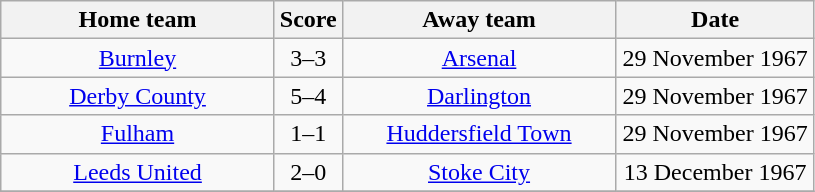<table class="wikitable" style="text-align:center;">
<tr>
<th width=175>Home team</th>
<th width=20>Score</th>
<th width=175>Away team</th>
<th width=125>Date</th>
</tr>
<tr>
<td><a href='#'>Burnley</a></td>
<td>3–3</td>
<td><a href='#'>Arsenal</a></td>
<td>29 November 1967</td>
</tr>
<tr>
<td><a href='#'>Derby County</a></td>
<td>5–4</td>
<td><a href='#'>Darlington</a></td>
<td>29 November 1967</td>
</tr>
<tr>
<td><a href='#'>Fulham</a></td>
<td>1–1</td>
<td><a href='#'>Huddersfield Town</a></td>
<td>29 November 1967</td>
</tr>
<tr>
<td><a href='#'>Leeds United</a></td>
<td>2–0</td>
<td><a href='#'>Stoke City</a></td>
<td>13 December 1967</td>
</tr>
<tr>
</tr>
</table>
